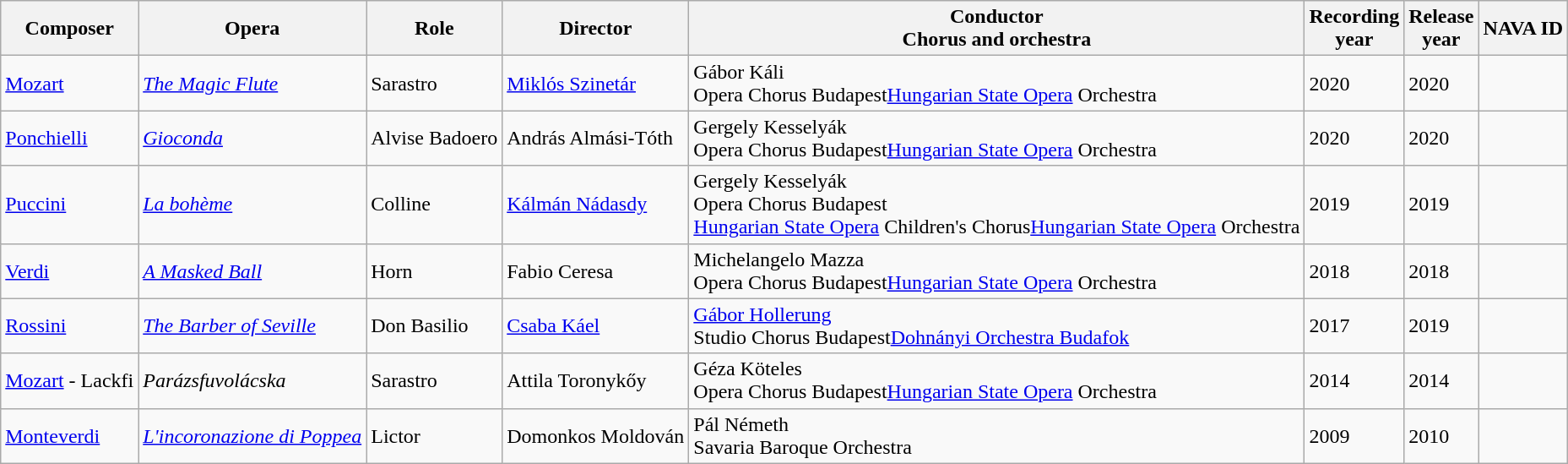<table class="wikitable mw-collapsible">
<tr>
<th>Composer</th>
<th>Opera</th>
<th>Role</th>
<th>Director</th>
<th>Conductor<br>Chorus and orchestra</th>
<th>Recording<br>year</th>
<th>Release<br>year</th>
<th>NAVA ID</th>
</tr>
<tr>
<td><a href='#'>Mozart</a></td>
<td><em><a href='#'>The Magic Flute</a></em></td>
<td>Sarastro</td>
<td><a href='#'>Miklós Szinetár</a></td>
<td>Gábor Káli<br>Opera Chorus Budapest<a href='#'>Hungarian State Opera</a> Orchestra</td>
<td>2020</td>
<td>2020</td>
<td></td>
</tr>
<tr>
<td><a href='#'>Ponchielli</a></td>
<td><a href='#'><em>Gioconda</em></a></td>
<td>Alvise Badoero</td>
<td>András Almási-Tóth</td>
<td>Gergely Kesselyák<br>Opera Chorus Budapest<a href='#'>Hungarian State Opera</a> Orchestra</td>
<td>2020</td>
<td>2020</td>
<td></td>
</tr>
<tr>
<td><a href='#'>Puccini</a></td>
<td><em><a href='#'>La bohème</a></em></td>
<td>Colline</td>
<td><a href='#'>Kálmán Nádasdy</a></td>
<td>Gergely Kesselyák<br>Opera Chorus Budapest<br><a href='#'>Hungarian State Opera</a> Children's Chorus<a href='#'>Hungarian State Opera</a> Orchestra</td>
<td>2019</td>
<td>2019</td>
<td></td>
</tr>
<tr>
<td><a href='#'>Verdi</a></td>
<td><a href='#'><em>A Masked Ball</em></a></td>
<td>Horn</td>
<td>Fabio Ceresa</td>
<td>Michelangelo Mazza<br>Opera Chorus Budapest<a href='#'>Hungarian State Opera</a> Orchestra</td>
<td>2018</td>
<td>2018</td>
<td></td>
</tr>
<tr>
<td><a href='#'>Rossini</a></td>
<td><em><a href='#'>The Barber of Seville</a></em></td>
<td>Don Basilio</td>
<td><a href='#'>Csaba Káel</a></td>
<td><a href='#'>Gábor Hollerung</a><br>Studio Chorus Budapest<a href='#'>Dohnányi Orchestra Budafok</a></td>
<td>2017</td>
<td>2019</td>
<td></td>
</tr>
<tr>
<td><a href='#'>Mozart</a> - Lackfi</td>
<td><em>Parázsfuvolácska</em></td>
<td>Sarastro</td>
<td>Attila Toronykőy</td>
<td>Géza Köteles<br>Opera Chorus Budapest<a href='#'>Hungarian State Opera</a> Orchestra</td>
<td>2014</td>
<td>2014</td>
<td></td>
</tr>
<tr>
<td><a href='#'>Monteverdi</a></td>
<td><em><a href='#'>L'incoronazione di Poppea</a></em></td>
<td>Lictor</td>
<td>Domonkos Moldován</td>
<td>Pál Németh<br>Savaria Baroque Orchestra</td>
<td>2009</td>
<td>2010</td>
<td><br></td>
</tr>
</table>
